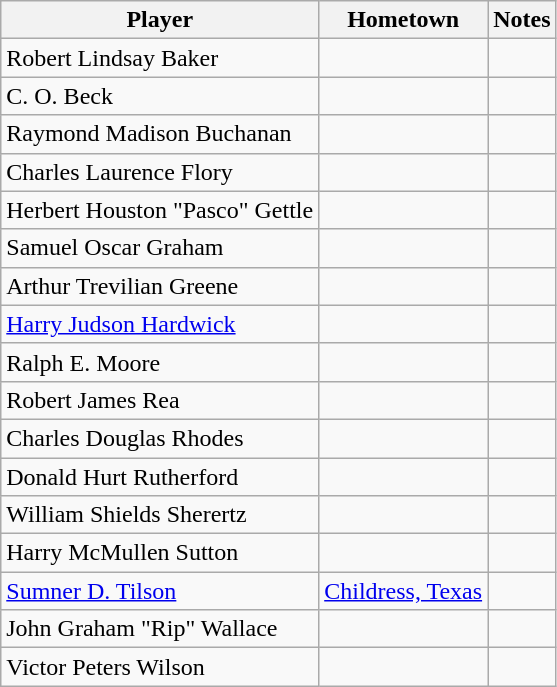<table class="wikitable" border="1">
<tr ;>
<th>Player</th>
<th>Hometown</th>
<th>Notes</th>
</tr>
<tr>
<td>Robert Lindsay Baker</td>
<td></td>
<td></td>
</tr>
<tr>
<td>C. O. Beck</td>
<td></td>
<td></td>
</tr>
<tr>
<td>Raymond Madison Buchanan</td>
<td></td>
<td></td>
</tr>
<tr>
<td>Charles Laurence Flory</td>
<td></td>
<td></td>
</tr>
<tr>
<td>Herbert Houston "Pasco" Gettle</td>
<td></td>
<td></td>
</tr>
<tr>
<td>Samuel Oscar Graham</td>
<td></td>
<td></td>
</tr>
<tr>
<td>Arthur Trevilian Greene</td>
<td></td>
<td></td>
</tr>
<tr>
<td><a href='#'>Harry Judson Hardwick</a></td>
<td></td>
<td></td>
</tr>
<tr>
<td>Ralph E. Moore</td>
<td></td>
<td></td>
</tr>
<tr>
<td>Robert James Rea</td>
<td></td>
<td></td>
</tr>
<tr>
<td>Charles Douglas Rhodes</td>
<td></td>
<td></td>
</tr>
<tr>
<td>Donald Hurt Rutherford</td>
<td></td>
<td></td>
</tr>
<tr>
<td>William Shields Sherertz</td>
<td></td>
<td></td>
</tr>
<tr>
<td>Harry McMullen Sutton</td>
<td></td>
<td></td>
</tr>
<tr>
<td><a href='#'>Sumner D. Tilson</a></td>
<td><a href='#'>Childress, Texas</a></td>
<td></td>
</tr>
<tr>
<td>John Graham "Rip" Wallace</td>
<td></td>
<td></td>
</tr>
<tr>
<td>Victor Peters Wilson</td>
<td></td>
<td></td>
</tr>
</table>
